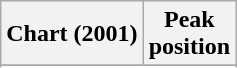<table class="wikitable sortable plainrowheaders" style="text-align:center">
<tr>
<th scope="col">Chart (2001)</th>
<th scope="col">Peak<br>position</th>
</tr>
<tr>
</tr>
<tr>
</tr>
<tr>
</tr>
<tr>
</tr>
<tr>
</tr>
<tr>
</tr>
<tr>
</tr>
<tr>
</tr>
<tr>
</tr>
<tr>
</tr>
<tr>
</tr>
<tr>
</tr>
<tr>
</tr>
<tr>
</tr>
<tr>
</tr>
<tr>
</tr>
<tr>
</tr>
<tr>
</tr>
<tr>
</tr>
<tr>
</tr>
</table>
